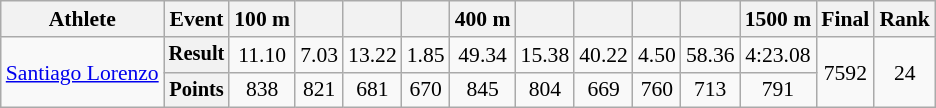<table class="wikitable" style="font-size:90%;">
<tr>
<th>Athlete</th>
<th>Event</th>
<th>100 m</th>
<th></th>
<th></th>
<th></th>
<th>400 m</th>
<th></th>
<th></th>
<th></th>
<th></th>
<th>1500 m</th>
<th>Final</th>
<th>Rank</th>
</tr>
<tr align=center>
<td align=center rowspan=2><a href='#'>Santiago Lorenzo</a></td>
<th style="font-size:95%">Result</th>
<td>11.10</td>
<td>7.03</td>
<td>13.22</td>
<td>1.85</td>
<td>49.34</td>
<td>15.38</td>
<td>40.22</td>
<td>4.50</td>
<td>58.36</td>
<td>4:23.08</td>
<td rowspan=2>7592</td>
<td rowspan=2>24</td>
</tr>
<tr align=center>
<th style="font-size:95%">Points</th>
<td>838</td>
<td>821</td>
<td>681</td>
<td>670</td>
<td>845</td>
<td>804</td>
<td>669</td>
<td>760</td>
<td>713</td>
<td>791</td>
</tr>
</table>
